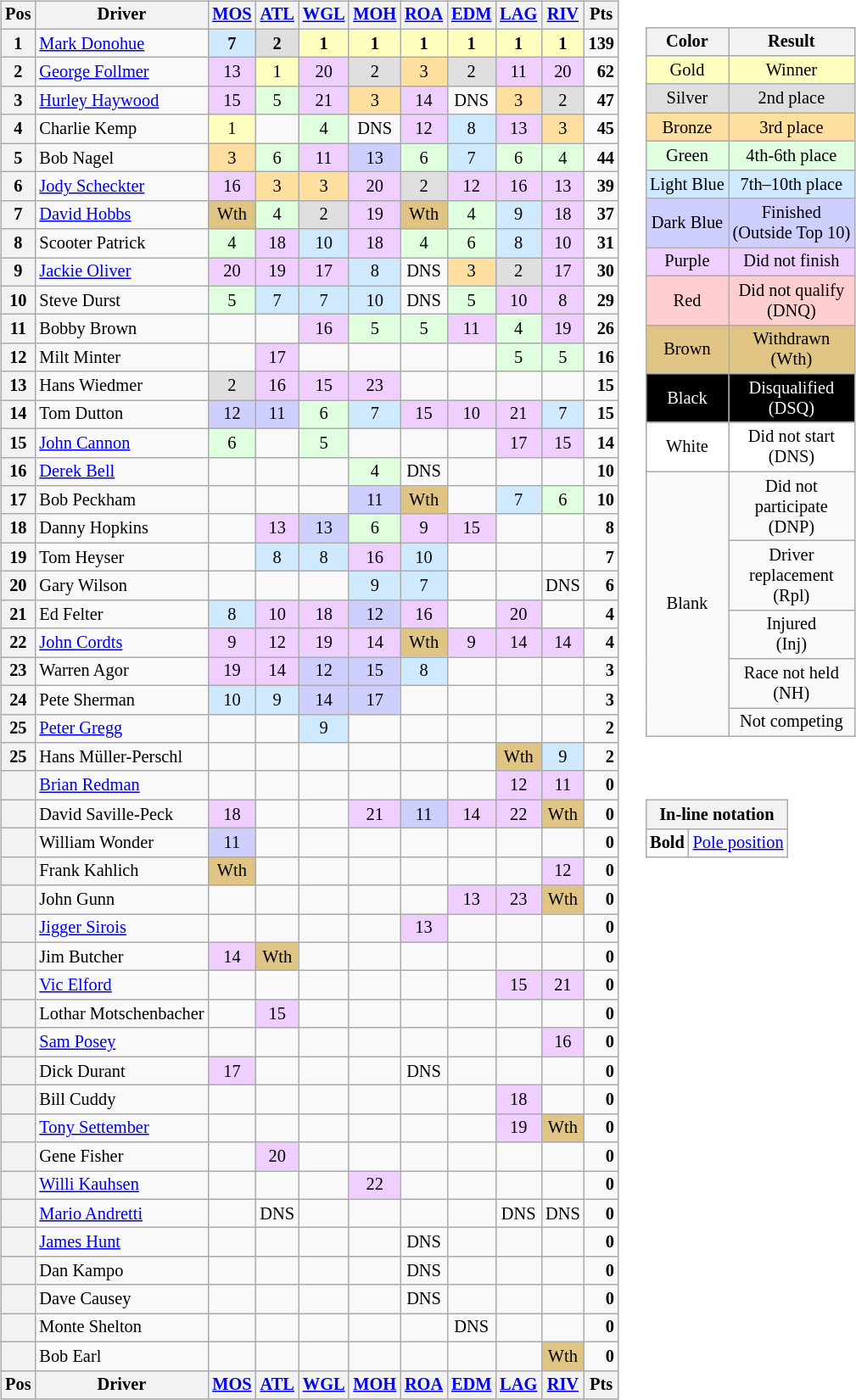<table>
<tr>
<td><br><table class="wikitable" style="font-size: 85%; text-align:center;">
<tr valign="top">
<th valign="middle">Pos</th>
<th valign="middle">Driver</th>
<th width="27"><a href='#'>MOS</a> </th>
<th width="27"><a href='#'>ATL</a> </th>
<th width="27"><a href='#'>WGL</a> </th>
<th width="27"><a href='#'>MOH</a> </th>
<th width="27"><a href='#'>ROA</a> </th>
<th width="27"><a href='#'>EDM</a> </th>
<th width="27"><a href='#'>LAG</a> </th>
<th width="27"><a href='#'>RIV</a> </th>
<th valign="middle">Pts</th>
</tr>
<tr>
<th>1</th>
<td style="text-align:left;"> <a href='#'>Mark Donohue</a></td>
<td style="background:#CFEAFF;"><strong>7</strong></td>
<td style="background:#dfdfdf;"><strong>2</strong></td>
<td style="background:#ffffbf;"><strong>1</strong></td>
<td style="background:#ffffbf;"><strong>1</strong></td>
<td style="background:#ffffbf;"><strong>1</strong></td>
<td style="background:#ffffbf;"><strong>1</strong></td>
<td style="background:#ffffbf;"><strong>1</strong></td>
<td style="background:#ffffbf;"><strong>1</strong></td>
<td align="right"><strong>139</strong></td>
</tr>
<tr>
<th>2</th>
<td style="text-align:left;"> <a href='#'>George Follmer</a></td>
<td style="background:#efcfff;">13</td>
<td style="background:#ffffbf;">1</td>
<td style="background:#efcfff;">20</td>
<td style="background:#dfdfdf;">2</td>
<td style="background:#ffdf9f;">3</td>
<td style="background:#dfdfdf;">2</td>
<td style="background:#efcfff;">11</td>
<td style="background:#efcfff;">20</td>
<td align="right"><strong>62</strong></td>
</tr>
<tr>
<th>3</th>
<td style="text-align:left;"> <a href='#'>Hurley Haywood</a></td>
<td style="background:#efcfff;">15</td>
<td style="background:#dfffdf;">5</td>
<td style="background:#efcfff;">21</td>
<td style="background:#ffdf9f;">3</td>
<td style="background:#efcfff;">14</td>
<td>DNS</td>
<td style="background:#ffdf9f;">3</td>
<td style="background:#dfdfdf;">2</td>
<td align="right"><strong>47</strong></td>
</tr>
<tr>
<th>4</th>
<td style="text-align:left;"> Charlie Kemp</td>
<td style="background:#ffffbf;">1</td>
<td></td>
<td style="background:#dfffdf;">4</td>
<td>DNS</td>
<td style="background:#efcfff;">12</td>
<td style="background:#cfeaff;">8</td>
<td style="background:#efcfff;">13</td>
<td style="background:#ffdf9f;">3</td>
<td align="right"><strong>45</strong></td>
</tr>
<tr>
<th>5</th>
<td style="text-align:left;"> Bob Nagel</td>
<td style="background:#ffdf9f;">3</td>
<td style="background:#dfffdf;">6</td>
<td style="background:#efcfff;">11</td>
<td style="background:#cfcfff;">13</td>
<td style="background:#dfffdf;">6</td>
<td style="background:#cfeaff;">7</td>
<td style="background:#dfffdf;">6</td>
<td style="background:#dfffdf;">4</td>
<td align="right"><strong>44</strong></td>
</tr>
<tr>
<th>6</th>
<td style="text-align:left;"> <a href='#'>Jody Scheckter</a></td>
<td style="background:#efcfff;">16</td>
<td style="background:#ffdf9f;">3</td>
<td style="background:#ffdf9f;">3</td>
<td style="background:#efcfff;">20</td>
<td style="background:#dfdfdf;">2</td>
<td style="background:#efcfff;">12</td>
<td style="background:#efcfff;">16</td>
<td style="background:#efcfff;">13</td>
<td align="right"><strong>39</strong></td>
</tr>
<tr>
<th>7</th>
<td style="text-align:left;"> <a href='#'>David Hobbs</a></td>
<td style="background:#DFC484;">Wth</td>
<td style="background:#dfffdf;">4</td>
<td style="background:#dfdfdf;">2</td>
<td style="background:#efcfff;">19</td>
<td style="background:#DFC484;">Wth</td>
<td style="background:#dfffdf;">4</td>
<td style="background:#cfeaff;">9</td>
<td style="background:#efcfff;">18</td>
<td align="right"><strong>37</strong></td>
</tr>
<tr>
<th>8</th>
<td style="text-align:left;"> Scooter Patrick</td>
<td style="background:#dfffdf;">4</td>
<td style="background:#efcfff;">18</td>
<td style="background:#cfeaff;">10</td>
<td style="background:#efcfff;">18</td>
<td style="background:#dfffdf;">4</td>
<td style="background:#dfffdf;">6</td>
<td style="background:#cfeaff;">8</td>
<td style="background:#efcfff;">10</td>
<td align="right"><strong>31</strong></td>
</tr>
<tr>
<th>9</th>
<td style="text-align:left;"> <a href='#'>Jackie Oliver</a></td>
<td style="background:#efcfff;">20</td>
<td style="background:#efcfff;">19</td>
<td style="background:#efcfff;">17</td>
<td style="background:#CFEAFF;">8</td>
<td>DNS</td>
<td style="background:#ffdf9f;">3</td>
<td style="background:#dfdfdf;">2</td>
<td style="background:#efcfff;">17</td>
<td align="right"><strong>30</strong></td>
</tr>
<tr>
<th>10</th>
<td style="text-align:left;"> Steve Durst</td>
<td style="background:#dfffdf;">5</td>
<td style="background:#CFEAFF;">7</td>
<td style="background:#CFEAFF;">7</td>
<td style="background:#CFEAFF;">10</td>
<td>DNS</td>
<td style="background:#dfffdf;">5</td>
<td style="background:#efcfff;">10</td>
<td style="background:#efcfff;">8</td>
<td align="right"><strong>29</strong></td>
</tr>
<tr>
<th>11</th>
<td style="text-align:left;"> Bobby Brown</td>
<td></td>
<td></td>
<td style="background:#efcfff;">16</td>
<td style="background:#dfffdf;">5</td>
<td style="background:#dfffdf;">5</td>
<td style="background:#efcfff;">11</td>
<td style="background:#dfffdf;">4</td>
<td style="background:#efcfff;">19</td>
<td align="right"><strong>26</strong></td>
</tr>
<tr>
<th>12</th>
<td style="text-align:left;"> Milt Minter</td>
<td></td>
<td style="background:#efcfff;">17</td>
<td></td>
<td></td>
<td></td>
<td></td>
<td style="background:#dfffdf;">5</td>
<td style="background:#dfffdf;">5</td>
<td align="right"><strong>16</strong></td>
</tr>
<tr>
<th>13</th>
<td style="text-align:left;"> Hans Wiedmer</td>
<td style="background:#dfdfdf;">2</td>
<td style="background:#efcfff;">16</td>
<td style="background:#efcfff;">15</td>
<td style="background:#efcfff;">23</td>
<td></td>
<td></td>
<td></td>
<td></td>
<td align="right"><strong>15</strong></td>
</tr>
<tr>
<th>14</th>
<td style="text-align:left;"> Tom Dutton</td>
<td style="background:#cfcfff;">12</td>
<td style="background:#cfcfff;">11</td>
<td style="background:#dfffdf;">6</td>
<td style="background:#CFEAFF;">7</td>
<td style="background:#efcfff;">15</td>
<td style="background:#efcfff;">10</td>
<td style="background:#efcfff;">21</td>
<td style="background:#CFEAFF;">7</td>
<td align="right"><strong>15</strong></td>
</tr>
<tr>
<th>15</th>
<td style="text-align:left;"> <a href='#'>John Cannon</a></td>
<td style="background:#dfffdf;">6</td>
<td></td>
<td style="background:#dfffdf;">5</td>
<td></td>
<td></td>
<td></td>
<td style="background:#efcfff;">17</td>
<td style="background:#efcfff;">15</td>
<td align="right"><strong>14</strong></td>
</tr>
<tr>
<th>16</th>
<td style="text-align:left;"> <a href='#'>Derek Bell</a></td>
<td></td>
<td></td>
<td></td>
<td style="background:#dfffdf;">4</td>
<td>DNS</td>
<td></td>
<td></td>
<td></td>
<td align="right"><strong>10</strong></td>
</tr>
<tr>
<th>17</th>
<td style="text-align:left;"> Bob Peckham</td>
<td></td>
<td></td>
<td></td>
<td style="background:#cfcfff;">11</td>
<td style="background:#DFC484;">Wth</td>
<td></td>
<td style="background:#CFEAFF;">7</td>
<td style="background:#DFFFDF;">6</td>
<td align="right"><strong>10</strong></td>
</tr>
<tr>
<th>18</th>
<td style="text-align:left;"> Danny Hopkins</td>
<td></td>
<td style="background:#efcfff;">13</td>
<td style="background:#cfcfff;">13</td>
<td style="background:#DFFFDF;">6</td>
<td style="background:#efcfff;">9</td>
<td style="background:#efcfff;">15</td>
<td></td>
<td></td>
<td align="right"><strong>8</strong></td>
</tr>
<tr>
<th>19</th>
<td style="text-align:left;"> Tom Heyser</td>
<td></td>
<td style="background:#CFEAFF;">8</td>
<td style="background:#cfeaff;">8</td>
<td style="background:#efcfff;">16</td>
<td style="background:#CFEAFF;">10</td>
<td></td>
<td></td>
<td></td>
<td align="right"><strong>7</strong></td>
</tr>
<tr>
<th>20</th>
<td style="text-align:left;"> Gary Wilson</td>
<td></td>
<td></td>
<td></td>
<td style="background:#cfeaff;">9</td>
<td style="background:#cfeaff;">7</td>
<td></td>
<td></td>
<td>DNS</td>
<td align="right"><strong>6</strong></td>
</tr>
<tr>
<th>21</th>
<td style="text-align:left;"> Ed Felter</td>
<td style="background:#cfeaff;">8</td>
<td style="background:#efcfff;">10</td>
<td style="background:#efcfff;">18</td>
<td style="background:#cfcfff;">12</td>
<td style="background:#efcfff;">16</td>
<td></td>
<td style="background:#efcfff;">20</td>
<td></td>
<td align="right"><strong>4</strong></td>
</tr>
<tr>
<th>22</th>
<td style="text-align:left;"> <a href='#'>John Cordts</a></td>
<td style="background:#efcfff;">9</td>
<td style="background:#efcfff;">12</td>
<td style="background:#efcfff;">19</td>
<td style="background:#efcfff;">14</td>
<td style="background:#DFC484;">Wth</td>
<td style="background:#efcfff;">9</td>
<td style="background:#efcfff;">14</td>
<td style="background:#efcfff;">14</td>
<td align="right"><strong>4</strong></td>
</tr>
<tr>
<th>23</th>
<td style="text-align:left;"> Warren Agor</td>
<td style="background:#efcfff;">19</td>
<td style="background:#efcfff;">14</td>
<td style="background:#cfcfff;">12</td>
<td style="background:#cfcfff;">15</td>
<td style="background:#cfeaff;">8</td>
<td></td>
<td></td>
<td></td>
<td align="right"><strong>3</strong></td>
</tr>
<tr>
<th>24</th>
<td style="text-align:left;"> Pete Sherman</td>
<td style="background:#cfeaff;">10</td>
<td style="background:#cfeaff;">9</td>
<td style="background:#cfcfff;">14</td>
<td style="background:#cfcfff;">17</td>
<td></td>
<td></td>
<td></td>
<td></td>
<td align="right"><strong>3</strong></td>
</tr>
<tr>
<th>25</th>
<td style="text-align:left;"> <a href='#'>Peter Gregg</a></td>
<td></td>
<td></td>
<td style="background:#cfeaff;">9</td>
<td></td>
<td></td>
<td></td>
<td></td>
<td></td>
<td align="right"><strong>2</strong></td>
</tr>
<tr>
<th>25</th>
<td style="text-align:left;"> Hans Müller-Perschl</td>
<td></td>
<td></td>
<td></td>
<td></td>
<td></td>
<td></td>
<td style="background:#DFC484;">Wth</td>
<td style="background:#cfeaff;">9</td>
<td align="right"><strong>2</strong></td>
</tr>
<tr>
<th></th>
<td style="text-align:left;"> <a href='#'>Brian Redman</a></td>
<td></td>
<td></td>
<td></td>
<td></td>
<td></td>
<td></td>
<td style="background:#efcfff;">12</td>
<td style="background:#efcfff;">11</td>
<td align="right"><strong>0</strong></td>
</tr>
<tr>
<th></th>
<td style="text-align:left;"> David Saville-Peck</td>
<td style="background:#efcfff;">18</td>
<td></td>
<td></td>
<td style="background:#efcfff;">21</td>
<td style="background:#cfcfff;">11</td>
<td style="background:#efcfff;">14</td>
<td style="background:#efcfff;">22</td>
<td style="background:#DFC484;">Wth</td>
<td align="right"><strong>0</strong></td>
</tr>
<tr>
<th></th>
<td style="text-align:left;"> William Wonder</td>
<td style="background:#cfcfff;">11</td>
<td></td>
<td></td>
<td></td>
<td></td>
<td></td>
<td></td>
<td></td>
<td align="right"><strong>0</strong></td>
</tr>
<tr>
<th></th>
<td style="text-align:left;"> Frank Kahlich</td>
<td style="background:#DFC484;">Wth</td>
<td></td>
<td></td>
<td></td>
<td></td>
<td></td>
<td></td>
<td style="background:#efcfff;">12</td>
<td align="right"><strong>0</strong></td>
</tr>
<tr>
<th></th>
<td style="text-align:left;"> John Gunn</td>
<td></td>
<td></td>
<td></td>
<td></td>
<td></td>
<td style="background:#efcfff;">13</td>
<td style="background:#efcfff;">23</td>
<td style="background:#DFC484;">Wth</td>
<td align="right"><strong>0</strong></td>
</tr>
<tr>
<th></th>
<td style="text-align:left;"> <a href='#'>Jigger Sirois</a></td>
<td></td>
<td></td>
<td></td>
<td></td>
<td style="background:#efcfff;">13</td>
<td></td>
<td></td>
<td></td>
<td align="right"><strong>0</strong></td>
</tr>
<tr>
<th></th>
<td style="text-align:left;"> Jim Butcher</td>
<td style="background:#efcfff;">14</td>
<td style="background:#DFC484;">Wth</td>
<td></td>
<td></td>
<td></td>
<td></td>
<td></td>
<td></td>
<td align="right"><strong>0</strong></td>
</tr>
<tr>
<th></th>
<td style="text-align:left;"> <a href='#'>Vic Elford</a></td>
<td></td>
<td></td>
<td></td>
<td></td>
<td></td>
<td></td>
<td style="background:#efcfff;">15</td>
<td style="background:#efcfff;">21</td>
<td align="right"><strong>0</strong></td>
</tr>
<tr>
<th></th>
<td style="text-align:left;"> Lothar Motschenbacher</td>
<td></td>
<td style="background:#efcfff;">15</td>
<td></td>
<td></td>
<td></td>
<td></td>
<td></td>
<td></td>
<td align="right"><strong>0</strong></td>
</tr>
<tr>
<th></th>
<td style="text-align:left;"> <a href='#'>Sam Posey</a></td>
<td></td>
<td></td>
<td></td>
<td></td>
<td></td>
<td></td>
<td></td>
<td style="background:#efcfff;">16</td>
<td align="right"><strong>0</strong></td>
</tr>
<tr>
<th></th>
<td style="text-align:left;"> Dick Durant</td>
<td style="background:#efcfff;">17</td>
<td></td>
<td></td>
<td></td>
<td>DNS</td>
<td></td>
<td></td>
<td></td>
<td align="right"><strong>0</strong></td>
</tr>
<tr>
<th></th>
<td style="text-align:left;"> Bill Cuddy</td>
<td></td>
<td></td>
<td></td>
<td></td>
<td></td>
<td></td>
<td style="background:#efcfff;">18</td>
<td></td>
<td align="right"><strong>0</strong></td>
</tr>
<tr>
<th></th>
<td style="text-align:left;"> <a href='#'>Tony Settember</a></td>
<td></td>
<td></td>
<td></td>
<td></td>
<td></td>
<td></td>
<td style="background:#efcfff;">19</td>
<td style="background:#DFC484;">Wth</td>
<td align="right"><strong>0</strong></td>
</tr>
<tr>
<th></th>
<td style="text-align:left;"> Gene Fisher</td>
<td></td>
<td style="background:#efcfff;">20</td>
<td></td>
<td></td>
<td></td>
<td></td>
<td></td>
<td></td>
<td align="right"><strong>0</strong></td>
</tr>
<tr>
<th></th>
<td style="text-align:left;"> <a href='#'>Willi Kauhsen</a></td>
<td></td>
<td></td>
<td></td>
<td style="background:#efcfff;">22</td>
<td></td>
<td></td>
<td></td>
<td></td>
<td align="right"><strong>0</strong></td>
</tr>
<tr>
<th></th>
<td style="text-align:left;"> <a href='#'>Mario Andretti</a></td>
<td></td>
<td>DNS</td>
<td></td>
<td></td>
<td></td>
<td></td>
<td>DNS</td>
<td>DNS</td>
<td align="right"><strong>0</strong></td>
</tr>
<tr>
<th></th>
<td style="text-align:left;"> <a href='#'>James Hunt</a></td>
<td></td>
<td></td>
<td></td>
<td></td>
<td>DNS</td>
<td></td>
<td></td>
<td></td>
<td align="right"><strong>0</strong></td>
</tr>
<tr>
<th></th>
<td style="text-align:left;"> Dan Kampo</td>
<td></td>
<td></td>
<td></td>
<td></td>
<td>DNS</td>
<td></td>
<td></td>
<td></td>
<td align="right"><strong>0</strong></td>
</tr>
<tr>
<th></th>
<td style="text-align:left;"> Dave Causey</td>
<td></td>
<td></td>
<td></td>
<td></td>
<td>DNS</td>
<td></td>
<td></td>
<td></td>
<td align="right"><strong>0</strong></td>
</tr>
<tr>
<th></th>
<td style="text-align:left;"> Monte Shelton</td>
<td></td>
<td></td>
<td></td>
<td></td>
<td></td>
<td>DNS</td>
<td></td>
<td></td>
<td align="right"><strong>0</strong></td>
</tr>
<tr>
<th></th>
<td style="text-align:left;"> Bob Earl</td>
<td></td>
<td></td>
<td></td>
<td></td>
<td></td>
<td></td>
<td></td>
<td style="background:#DFC484;">Wth</td>
<td align="right"><strong>0</strong></td>
</tr>
<tr valign="top">
<th valign="middle">Pos</th>
<th valign="middle">Driver</th>
<th width="27"><a href='#'>MOS</a> </th>
<th width="27"><a href='#'>ATL</a> </th>
<th width="27"><a href='#'>WGL</a> </th>
<th width="27"><a href='#'>MOH</a> </th>
<th width="27"><a href='#'>ROA</a> </th>
<th width="27"><a href='#'>EDM</a> </th>
<th width="27"><a href='#'>LAG</a> </th>
<th width="27"><a href='#'>RIV</a> </th>
<th valign="middle">Pts</th>
</tr>
</table>
</td>
<td valign="top"><br><table>
<tr>
<td><br><table style="margin-right:0; font-size:85%; text-align:center;" class="wikitable">
<tr>
<th>Color</th>
<th>Result</th>
</tr>
<tr style="background:#FFFFBF;">
<td>Gold</td>
<td>Winner</td>
</tr>
<tr style="background:#DFDFDF;">
<td>Silver</td>
<td>2nd place</td>
</tr>
<tr style="background:#FFDF9F;">
<td>Bronze</td>
<td>3rd place</td>
</tr>
<tr style="background:#DFFFDF;">
<td>Green</td>
<td>4th-6th place<br></td>
</tr>
<tr style="background:#CFEAFF;">
<td>Light Blue</td>
<td>7th–10th place<br></td>
</tr>
<tr style="background:#CFCFFF;">
<td>Dark Blue</td>
<td>Finished<br>(Outside Top 10)</td>
</tr>
<tr style="background:#EFCFFF;">
<td>Purple</td>
<td>Did not finish</td>
</tr>
<tr style="background:#FFCFCF;">
<td>Red</td>
<td>Did not qualify<br>(DNQ)</td>
</tr>
<tr style="background:#DFC484;">
<td>Brown</td>
<td>Withdrawn<br>(Wth)</td>
</tr>
<tr style="background:#000000; color:white">
<td>Black</td>
<td>Disqualified<br>(DSQ)</td>
</tr>
<tr style="background:#FFFFFF;">
<td>White</td>
<td>Did not start<br>(DNS)</td>
</tr>
<tr>
<td rowspan="5">Blank</td>
<td>Did not<br>participate<br>(DNP)</td>
</tr>
<tr>
<td>Driver<br>replacement<br>(Rpl)</td>
</tr>
<tr>
<td>Injured<br>(Inj)</td>
</tr>
<tr>
<td>Race not held<br>(NH)</td>
</tr>
<tr>
<td>Not competing<br></td>
</tr>
</table>
</td>
</tr>
<tr>
<td><br><table style="margin-right:0; font-size:85%; text-align:center;" class="wikitable">
<tr>
<th align=center colspan=2><strong>In-line notation</strong></th>
</tr>
<tr>
<td align=center><strong>Bold</strong></td>
<td align=center><a href='#'>Pole position</a></td>
</tr>
</table>
</td>
</tr>
</table>
</td>
</tr>
</table>
